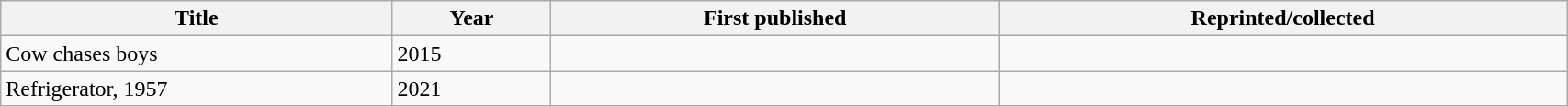<table class='wikitable sortable' width='90%'>
<tr>
<th width=25%>Title</th>
<th>Year</th>
<th>First published</th>
<th>Reprinted/collected</th>
</tr>
<tr>
<td>Cow chases boys</td>
<td>2015</td>
<td></td>
<td></td>
</tr>
<tr>
<td>Refrigerator, 1957</td>
<td>2021</td>
<td></td>
<td></td>
</tr>
</table>
